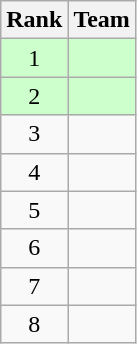<table class=wikitable style="text-align: center;">
<tr>
<th>Rank</th>
<th>Team</th>
</tr>
<tr style="background: #CCFFCC;">
<td>1</td>
<td style="text-align: left;"><strong></strong></td>
</tr>
<tr style="background: #CCFFCC;">
<td>2</td>
<td style="text-align: left;"><strong></strong></td>
</tr>
<tr>
<td>3</td>
<td style="text-align: left;"></td>
</tr>
<tr>
<td>4</td>
<td style="text-align: left;"></td>
</tr>
<tr>
<td>5</td>
<td style="text-align: left;"></td>
</tr>
<tr>
<td>6</td>
<td style="text-align: left;"></td>
</tr>
<tr>
<td>7</td>
<td style="text-align: left;"></td>
</tr>
<tr>
<td>8</td>
<td style="text-align: left;"></td>
</tr>
</table>
